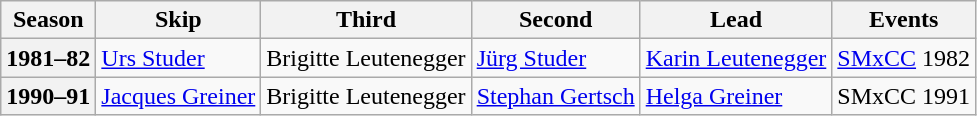<table class="wikitable">
<tr>
<th scope="col">Season</th>
<th scope="col">Skip</th>
<th scope="col">Third</th>
<th scope="col">Second</th>
<th scope="col">Lead</th>
<th scope="col">Events</th>
</tr>
<tr>
<th scope="row">1981–82</th>
<td><a href='#'>Urs Studer</a></td>
<td>Brigitte Leutenegger</td>
<td><a href='#'>Jürg Studer</a></td>
<td><a href='#'>Karin Leutenegger</a></td>
<td><a href='#'>SMxCC</a> 1982 </td>
</tr>
<tr>
<th scope="row">1990–91</th>
<td><a href='#'>Jacques Greiner</a></td>
<td>Brigitte Leutenegger</td>
<td><a href='#'>Stephan Gertsch</a></td>
<td><a href='#'>Helga Greiner</a></td>
<td>SMxCC 1991 </td>
</tr>
</table>
